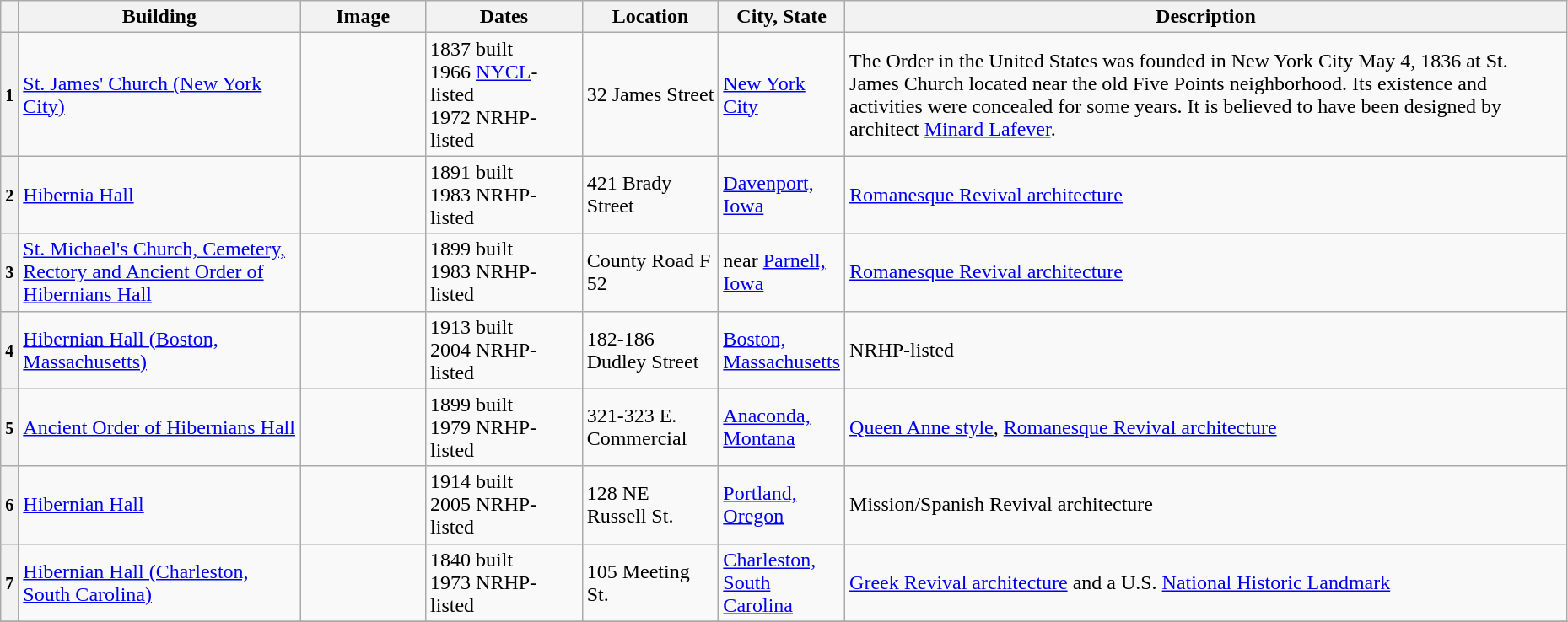<table class="wikitable sortable" style="width:98%">
<tr>
<th></th>
<th width = 18%><strong>Building</strong></th>
<th width = 8% class="unsortable"><strong>Image</strong></th>
<th width = 10%><strong>Dates</strong></th>
<th><strong>Location</strong></th>
<th width = 8%><strong>City, State</strong></th>
<th class="unsortable"><strong>Description</strong></th>
</tr>
<tr ->
<th><small>1</small></th>
<td><a href='#'>St. James' Church (New York City)</a></td>
<td></td>
<td>1837 built<br>1966 <a href='#'>NYCL</a>-listed<br>1972 NRHP-listed</td>
<td>32 James Street<br><small></small></td>
<td><a href='#'>New York City</a></td>
<td>The Order in the United States was founded in New York City May 4, 1836 at St. James Church located near the old Five Points neighborhood. Its existence and activities were concealed for some years.  It is believed to have been designed by architect <a href='#'>Minard Lafever</a>.</td>
</tr>
<tr ->
<th><small>2</small></th>
<td><a href='#'>Hibernia Hall</a></td>
<td></td>
<td>1891 built<br>1983 NRHP-listed</td>
<td>421 Brady Street<br><small></small></td>
<td><a href='#'>Davenport, Iowa</a></td>
<td><a href='#'>Romanesque Revival architecture</a></td>
</tr>
<tr ->
<th><small>3</small></th>
<td><a href='#'>St. Michael's Church, Cemetery, Rectory and Ancient Order of Hibernians Hall</a></td>
<td></td>
<td>1899 built<br>1983 NRHP-listed</td>
<td>County Road F 52<br><small></small></td>
<td>near <a href='#'>Parnell, Iowa</a></td>
<td><a href='#'>Romanesque Revival architecture</a></td>
</tr>
<tr ->
<th><small>4</small></th>
<td><a href='#'>Hibernian Hall (Boston, Massachusetts)</a></td>
<td></td>
<td>1913 built<br>2004 NRHP-listed</td>
<td>182-186 Dudley Street<br><small></small></td>
<td><a href='#'>Boston, Massachusetts</a></td>
<td>NRHP-listed</td>
</tr>
<tr ->
<th><small>5</small></th>
<td><a href='#'>Ancient Order of Hibernians Hall</a></td>
<td></td>
<td>1899 built<br>1979 NRHP-listed</td>
<td>321-323 E. Commercial<br><small></small></td>
<td><a href='#'>Anaconda, Montana</a></td>
<td><a href='#'>Queen Anne style</a>, <a href='#'>Romanesque Revival architecture</a></td>
</tr>
<tr ->
<th><small>6</small></th>
<td><a href='#'>Hibernian Hall</a></td>
<td></td>
<td>1914 built<br>2005 NRHP-listed</td>
<td>128 NE Russell St.<br><small></small></td>
<td><a href='#'>Portland, Oregon</a></td>
<td>Mission/Spanish Revival architecture</td>
</tr>
<tr ->
<th><small>7</small></th>
<td><a href='#'>Hibernian Hall (Charleston, South Carolina)</a></td>
<td></td>
<td>1840 built<br>1973 NRHP-listed</td>
<td>105 Meeting St.<br><small></small></td>
<td><a href='#'>Charleston, South Carolina</a></td>
<td><a href='#'>Greek Revival architecture</a> and a U.S. <a href='#'>National Historic Landmark</a></td>
</tr>
<tr ->
</tr>
</table>
